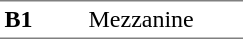<table border=0 cellspacing=0 cellpadding=3>
<tr>
<td style="border-bottom:solid 1px gray;border-top:solid 1px gray;" width=50 valign=top><strong>B1</strong></td>
<td style="border-top:solid 1px gray;border-bottom:solid 1px gray;" width=100 valign=top>Mezzanine</td>
</tr>
</table>
